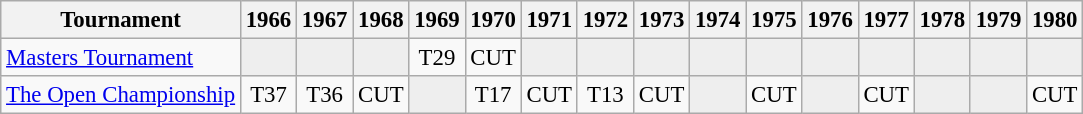<table class="wikitable" style="font-size:95%;text-align:center;">
<tr>
<th>Tournament</th>
<th>1966</th>
<th>1967</th>
<th>1968</th>
<th>1969</th>
<th>1970</th>
<th>1971</th>
<th>1972</th>
<th>1973</th>
<th>1974</th>
<th>1975</th>
<th>1976</th>
<th>1977</th>
<th>1978</th>
<th>1979</th>
<th>1980</th>
</tr>
<tr>
<td align=left><a href='#'>Masters Tournament</a></td>
<td style="background:#eeeeee;"></td>
<td style="background:#eeeeee;"></td>
<td style="background:#eeeeee;"></td>
<td>T29</td>
<td>CUT</td>
<td style="background:#eeeeee;"></td>
<td style="background:#eeeeee;"></td>
<td style="background:#eeeeee;"></td>
<td style="background:#eeeeee;"></td>
<td style="background:#eeeeee;"></td>
<td style="background:#eeeeee;"></td>
<td style="background:#eeeeee;"></td>
<td style="background:#eeeeee;"></td>
<td style="background:#eeeeee;"></td>
<td style="background:#eeeeee;"></td>
</tr>
<tr>
<td align=left><a href='#'>The Open Championship</a></td>
<td>T37</td>
<td>T36</td>
<td>CUT</td>
<td style="background:#eeeeee;"></td>
<td>T17</td>
<td>CUT</td>
<td>T13</td>
<td>CUT</td>
<td style="background:#eeeeee;"></td>
<td>CUT</td>
<td style="background:#eeeeee;"></td>
<td>CUT</td>
<td style="background:#eeeeee;"></td>
<td style="background:#eeeeee;"></td>
<td>CUT</td>
</tr>
</table>
